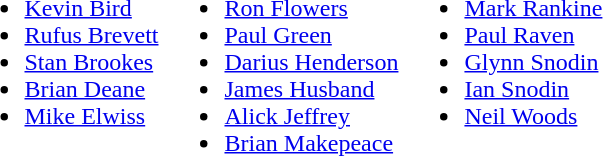<table>
<tr style="vertical-align:top;">
<td><br><ul><li> <a href='#'>Kevin Bird</a></li><li> <a href='#'>Rufus Brevett</a></li><li> <a href='#'>Stan Brookes</a></li><li> <a href='#'>Brian Deane</a></li><li> <a href='#'>Mike Elwiss</a></li></ul></td>
<td><br><ul><li> <a href='#'>Ron Flowers</a></li><li> <a href='#'>Paul Green</a></li><li> <a href='#'>Darius Henderson</a></li><li> <a href='#'>James Husband</a></li><li> <a href='#'>Alick Jeffrey</a></li><li> <a href='#'>Brian Makepeace</a></li></ul></td>
<td><br><ul><li> <a href='#'>Mark Rankine</a></li><li> <a href='#'>Paul Raven</a></li><li> <a href='#'>Glynn Snodin</a></li><li> <a href='#'>Ian Snodin</a></li><li> <a href='#'>Neil Woods</a></li></ul></td>
</tr>
</table>
